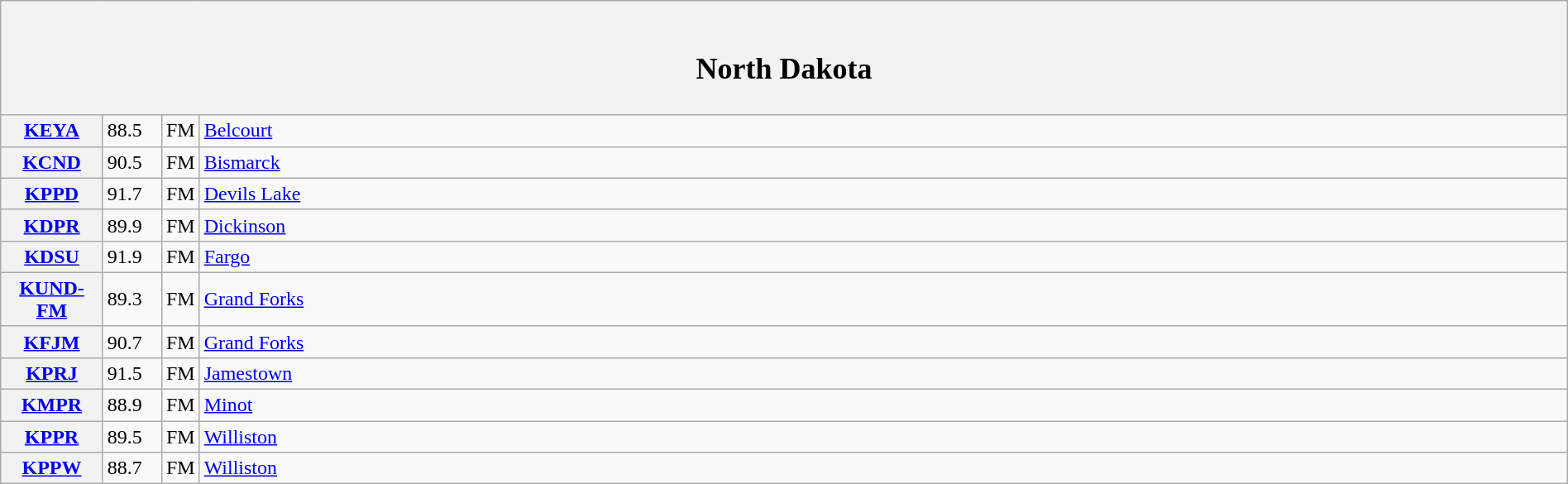<table class="wikitable mw-collapsible" style="width:100%">
<tr>
<th scope="col" colspan="4"><br><h2>North Dakota</h2></th>
</tr>
<tr>
<th scope="row" style="width: 75px;"><a href='#'>KEYA</a></th>
<td style="width: 40px;">88.5</td>
<td style="width: 21px;">FM</td>
<td><a href='#'>Belcourt</a></td>
</tr>
<tr>
<th scope="row"><a href='#'>KCND</a></th>
<td>90.5</td>
<td>FM</td>
<td><a href='#'>Bismarck</a></td>
</tr>
<tr>
<th scope="row"><a href='#'>KPPD</a></th>
<td>91.7</td>
<td>FM</td>
<td><a href='#'>Devils Lake</a></td>
</tr>
<tr>
<th scope="row"><a href='#'>KDPR</a></th>
<td>89.9</td>
<td>FM</td>
<td><a href='#'>Dickinson</a></td>
</tr>
<tr>
<th scope="row"><a href='#'>KDSU</a></th>
<td>91.9</td>
<td>FM</td>
<td><a href='#'>Fargo</a></td>
</tr>
<tr>
<th scope="row"><a href='#'>KUND-FM</a></th>
<td>89.3</td>
<td>FM</td>
<td><a href='#'>Grand Forks</a></td>
</tr>
<tr>
<th scope="row"><a href='#'>KFJM</a></th>
<td>90.7</td>
<td>FM</td>
<td><a href='#'>Grand Forks</a></td>
</tr>
<tr>
<th scope="row"><a href='#'>KPRJ</a></th>
<td>91.5</td>
<td>FM</td>
<td><a href='#'>Jamestown</a></td>
</tr>
<tr>
<th scope="row"><a href='#'>KMPR</a></th>
<td>88.9</td>
<td>FM</td>
<td><a href='#'>Minot</a></td>
</tr>
<tr>
<th scope="row"><a href='#'>KPPR</a></th>
<td>89.5</td>
<td>FM</td>
<td><a href='#'>Williston</a></td>
</tr>
<tr>
<th scope="row"><a href='#'>KPPW</a></th>
<td>88.7</td>
<td>FM</td>
<td><a href='#'>Williston</a></td>
</tr>
</table>
